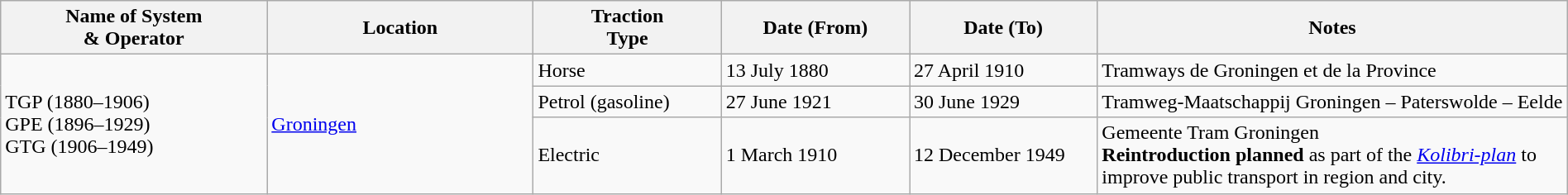<table class="wikitable" width=100%>
<tr>
<th width=17%>Name of System<br>& Operator</th>
<th width=17%>Location</th>
<th width=12%>Traction<br>Type</th>
<th width=12%>Date (From)</th>
<th width=12%>Date (To)</th>
<th width=30%>Notes</th>
</tr>
<tr>
<td rowspan="3">TGP (1880–1906)<br>GPE (1896–1929)<br>GTG (1906–1949)</td>
<td rowspan="3"><a href='#'>Groningen</a></td>
<td>Horse</td>
<td>13 July 1880</td>
<td>27 April 1910</td>
<td>Tramways de Groningen et de la Province</td>
</tr>
<tr>
<td>Petrol (gasoline)</td>
<td>27 June 1921</td>
<td>30 June 1929</td>
<td>Tramweg-Maatschappij Groningen – Paterswolde – Eelde</td>
</tr>
<tr>
<td>Electric</td>
<td>1 March 1910</td>
<td>12 December 1949</td>
<td>Gemeente Tram Groningen<br><strong>Reintroduction planned</strong> as part of the <a href='#'><em>Kolibri-plan</em></a> to improve public transport in region and city.</td>
</tr>
</table>
